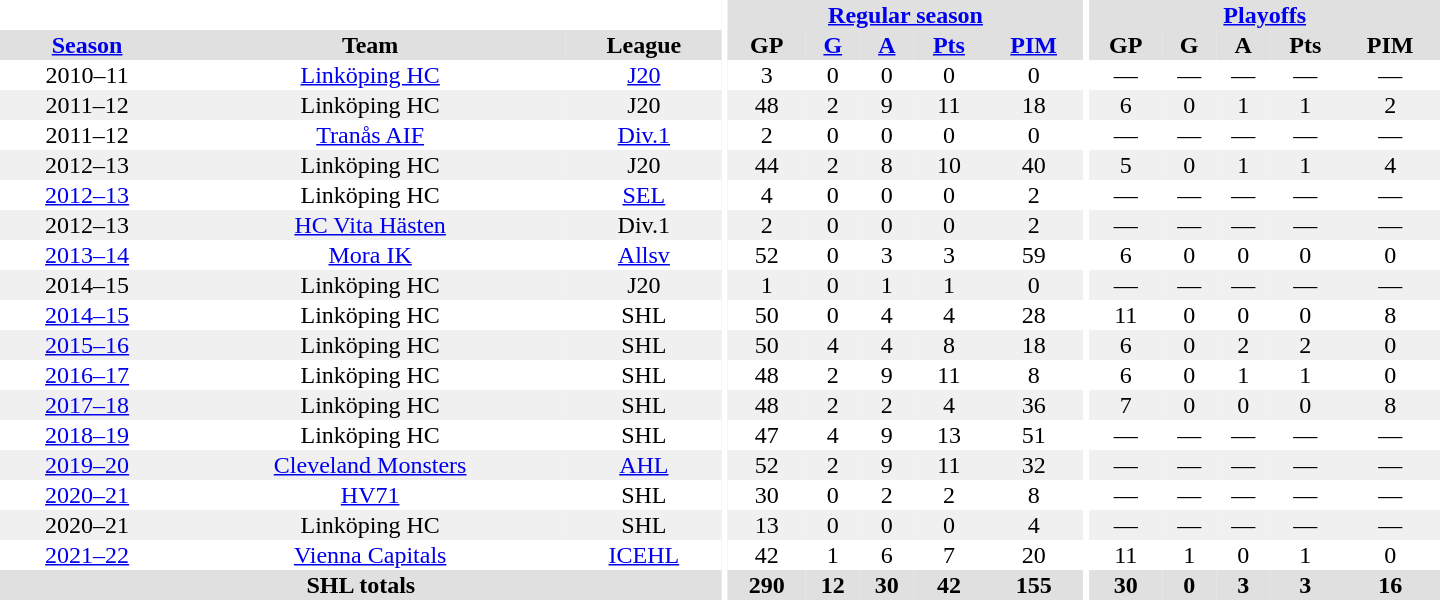<table border="0" cellpadding="1" cellspacing="0" style="text-align:center; width:60em">
<tr bgcolor="#e0e0e0">
<th colspan="3" bgcolor="#ffffff"></th>
<th rowspan="99" bgcolor="#ffffff"></th>
<th colspan="5"><a href='#'>Regular season</a></th>
<th rowspan="99" bgcolor="#ffffff"></th>
<th colspan="5"><a href='#'>Playoffs</a></th>
</tr>
<tr bgcolor="#e0e0e0">
<th><a href='#'>Season</a></th>
<th>Team</th>
<th>League</th>
<th>GP</th>
<th><a href='#'>G</a></th>
<th><a href='#'>A</a></th>
<th><a href='#'>Pts</a></th>
<th><a href='#'>PIM</a></th>
<th>GP</th>
<th>G</th>
<th>A</th>
<th>Pts</th>
<th>PIM</th>
</tr>
<tr>
<td>2010–11</td>
<td><a href='#'>Linköping HC</a></td>
<td><a href='#'>J20</a></td>
<td>3</td>
<td>0</td>
<td>0</td>
<td>0</td>
<td>0</td>
<td>—</td>
<td>—</td>
<td>—</td>
<td>—</td>
<td>—</td>
</tr>
<tr bgcolor="#f0f0f0">
<td>2011–12</td>
<td>Linköping HC</td>
<td>J20</td>
<td>48</td>
<td>2</td>
<td>9</td>
<td>11</td>
<td>18</td>
<td>6</td>
<td>0</td>
<td>1</td>
<td>1</td>
<td>2</td>
</tr>
<tr>
<td>2011–12</td>
<td><a href='#'>Tranås AIF</a></td>
<td><a href='#'>Div.1</a></td>
<td>2</td>
<td>0</td>
<td>0</td>
<td>0</td>
<td>0</td>
<td>—</td>
<td>—</td>
<td>—</td>
<td>—</td>
<td>—</td>
</tr>
<tr bgcolor="#f0f0f0">
<td>2012–13</td>
<td>Linköping HC</td>
<td>J20</td>
<td>44</td>
<td>2</td>
<td>8</td>
<td>10</td>
<td>40</td>
<td>5</td>
<td>0</td>
<td>1</td>
<td>1</td>
<td>4</td>
</tr>
<tr>
<td><a href='#'>2012–13</a></td>
<td>Linköping HC</td>
<td><a href='#'>SEL</a></td>
<td>4</td>
<td>0</td>
<td>0</td>
<td>0</td>
<td>2</td>
<td>—</td>
<td>—</td>
<td>—</td>
<td>—</td>
<td>—</td>
</tr>
<tr bgcolor="#f0f0f0">
<td>2012–13</td>
<td><a href='#'>HC Vita Hästen</a></td>
<td>Div.1</td>
<td>2</td>
<td>0</td>
<td>0</td>
<td>0</td>
<td>2</td>
<td>—</td>
<td>—</td>
<td>—</td>
<td>—</td>
<td>—</td>
</tr>
<tr>
<td><a href='#'>2013–14</a></td>
<td><a href='#'>Mora IK</a></td>
<td><a href='#'>Allsv</a></td>
<td>52</td>
<td>0</td>
<td>3</td>
<td>3</td>
<td>59</td>
<td>6</td>
<td>0</td>
<td>0</td>
<td>0</td>
<td>0</td>
</tr>
<tr bgcolor="#f0f0f0">
<td>2014–15</td>
<td>Linköping HC</td>
<td>J20</td>
<td>1</td>
<td>0</td>
<td>1</td>
<td>1</td>
<td>0</td>
<td>—</td>
<td>—</td>
<td>—</td>
<td>—</td>
<td>—</td>
</tr>
<tr>
<td><a href='#'>2014–15</a></td>
<td>Linköping HC</td>
<td>SHL</td>
<td>50</td>
<td>0</td>
<td>4</td>
<td>4</td>
<td>28</td>
<td>11</td>
<td>0</td>
<td>0</td>
<td>0</td>
<td>8</td>
</tr>
<tr bgcolor="#f0f0f0">
<td><a href='#'>2015–16</a></td>
<td>Linköping HC</td>
<td>SHL</td>
<td>50</td>
<td>4</td>
<td>4</td>
<td>8</td>
<td>18</td>
<td>6</td>
<td>0</td>
<td>2</td>
<td>2</td>
<td>0</td>
</tr>
<tr>
<td><a href='#'>2016–17</a></td>
<td>Linköping HC</td>
<td>SHL</td>
<td>48</td>
<td>2</td>
<td>9</td>
<td>11</td>
<td>8</td>
<td>6</td>
<td>0</td>
<td>1</td>
<td>1</td>
<td>0</td>
</tr>
<tr bgcolor="#f0f0f0">
<td><a href='#'>2017–18</a></td>
<td>Linköping HC</td>
<td>SHL</td>
<td>48</td>
<td>2</td>
<td>2</td>
<td>4</td>
<td>36</td>
<td>7</td>
<td>0</td>
<td>0</td>
<td>0</td>
<td>8</td>
</tr>
<tr>
<td><a href='#'>2018–19</a></td>
<td>Linköping HC</td>
<td>SHL</td>
<td>47</td>
<td>4</td>
<td>9</td>
<td>13</td>
<td>51</td>
<td>—</td>
<td>—</td>
<td>—</td>
<td>—</td>
<td>—</td>
</tr>
<tr bgcolor="#f0f0f0">
<td><a href='#'>2019–20</a></td>
<td><a href='#'>Cleveland Monsters</a></td>
<td><a href='#'>AHL</a></td>
<td>52</td>
<td>2</td>
<td>9</td>
<td>11</td>
<td>32</td>
<td>—</td>
<td>—</td>
<td>—</td>
<td>—</td>
<td>—</td>
</tr>
<tr>
<td><a href='#'>2020–21</a></td>
<td><a href='#'>HV71</a></td>
<td>SHL</td>
<td>30</td>
<td>0</td>
<td>2</td>
<td>2</td>
<td>8</td>
<td>—</td>
<td>—</td>
<td>—</td>
<td>—</td>
<td>—</td>
</tr>
<tr bgcolor="#f0f0f0">
<td>2020–21</td>
<td>Linköping HC</td>
<td>SHL</td>
<td>13</td>
<td>0</td>
<td>0</td>
<td>0</td>
<td>4</td>
<td>—</td>
<td>—</td>
<td>—</td>
<td>—</td>
<td>—</td>
</tr>
<tr>
<td><a href='#'>2021–22</a></td>
<td><a href='#'>Vienna Capitals</a></td>
<td><a href='#'>ICEHL</a></td>
<td>42</td>
<td>1</td>
<td>6</td>
<td>7</td>
<td>20</td>
<td>11</td>
<td>1</td>
<td>0</td>
<td>1</td>
<td>0</td>
</tr>
<tr bgcolor="#e0e0e0">
<th colspan="3">SHL totals</th>
<th>290</th>
<th>12</th>
<th>30</th>
<th>42</th>
<th>155</th>
<th>30</th>
<th>0</th>
<th>3</th>
<th>3</th>
<th>16</th>
</tr>
</table>
